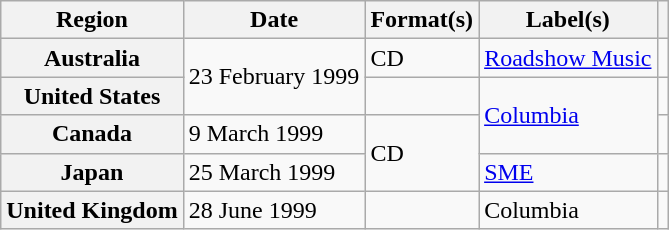<table class="wikitable plainrowheaders">
<tr>
<th scope="col">Region</th>
<th scope="col">Date</th>
<th scope="col">Format(s)</th>
<th scope="col">Label(s)</th>
<th scope="col"></th>
</tr>
<tr>
<th scope="row">Australia</th>
<td rowspan="2">23 February 1999</td>
<td>CD</td>
<td><a href='#'>Roadshow Music</a></td>
<td align="center"></td>
</tr>
<tr>
<th scope="row">United States</th>
<td></td>
<td rowspan="2"><a href='#'>Columbia</a></td>
<td align="center"></td>
</tr>
<tr>
<th scope="row">Canada</th>
<td>9 March 1999</td>
<td rowspan="2">CD</td>
<td align="center"></td>
</tr>
<tr>
<th scope="row">Japan</th>
<td>25 March 1999</td>
<td><a href='#'>SME</a></td>
<td align="center"></td>
</tr>
<tr>
<th scope="row">United Kingdom</th>
<td>28 June 1999</td>
<td></td>
<td>Columbia</td>
<td align="center"></td>
</tr>
</table>
